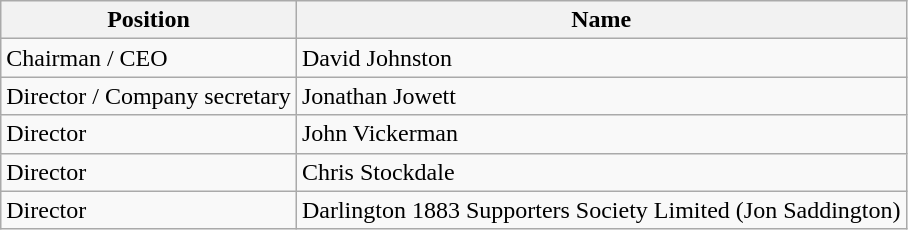<table class="wikitable">
<tr>
<th>Position</th>
<th>Name</th>
</tr>
<tr>
<td>Chairman / CEO</td>
<td>David Johnston</td>
</tr>
<tr>
<td>Director / Company secretary</td>
<td>Jonathan Jowett</td>
</tr>
<tr>
<td>Director</td>
<td>John Vickerman</td>
</tr>
<tr>
<td>Director</td>
<td>Chris Stockdale</td>
</tr>
<tr>
<td>Director</td>
<td>Darlington 1883 Supporters Society Limited (Jon Saddington)</td>
</tr>
</table>
